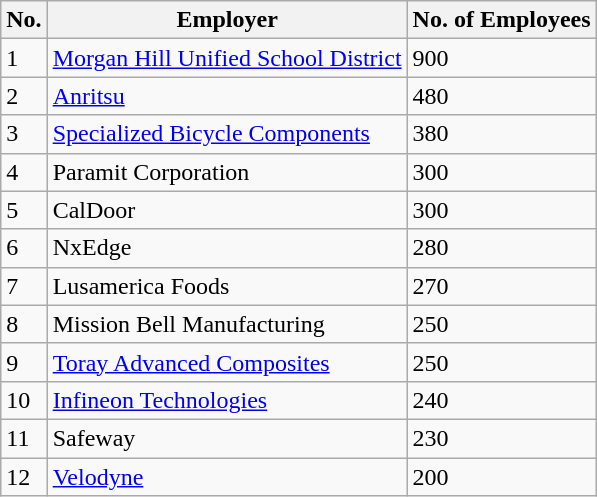<table class="wikitable sortable" border="1">
<tr>
<th>No.</th>
<th>Employer</th>
<th>No. of Employees</th>
</tr>
<tr>
<td>1</td>
<td><a href='#'>Morgan Hill Unified School District</a></td>
<td>900</td>
</tr>
<tr>
<td>2</td>
<td><a href='#'>Anritsu</a></td>
<td>480</td>
</tr>
<tr>
<td>3</td>
<td><a href='#'>Specialized Bicycle Components</a></td>
<td>380</td>
</tr>
<tr>
<td>4</td>
<td>Paramit Corporation</td>
<td>300</td>
</tr>
<tr>
<td>5</td>
<td>CalDoor</td>
<td>300</td>
</tr>
<tr>
<td>6</td>
<td>NxEdge</td>
<td>280</td>
</tr>
<tr>
<td>7</td>
<td>Lusamerica Foods</td>
<td>270</td>
</tr>
<tr>
<td>8</td>
<td>Mission Bell Manufacturing</td>
<td>250</td>
</tr>
<tr>
<td>9</td>
<td><a href='#'>Toray Advanced Composites</a></td>
<td>250</td>
</tr>
<tr>
<td>10</td>
<td><a href='#'>Infineon Technologies</a></td>
<td>240</td>
</tr>
<tr>
<td>11</td>
<td>Safeway</td>
<td>230</td>
</tr>
<tr>
<td>12</td>
<td><a href='#'>Velodyne</a></td>
<td>200</td>
</tr>
</table>
